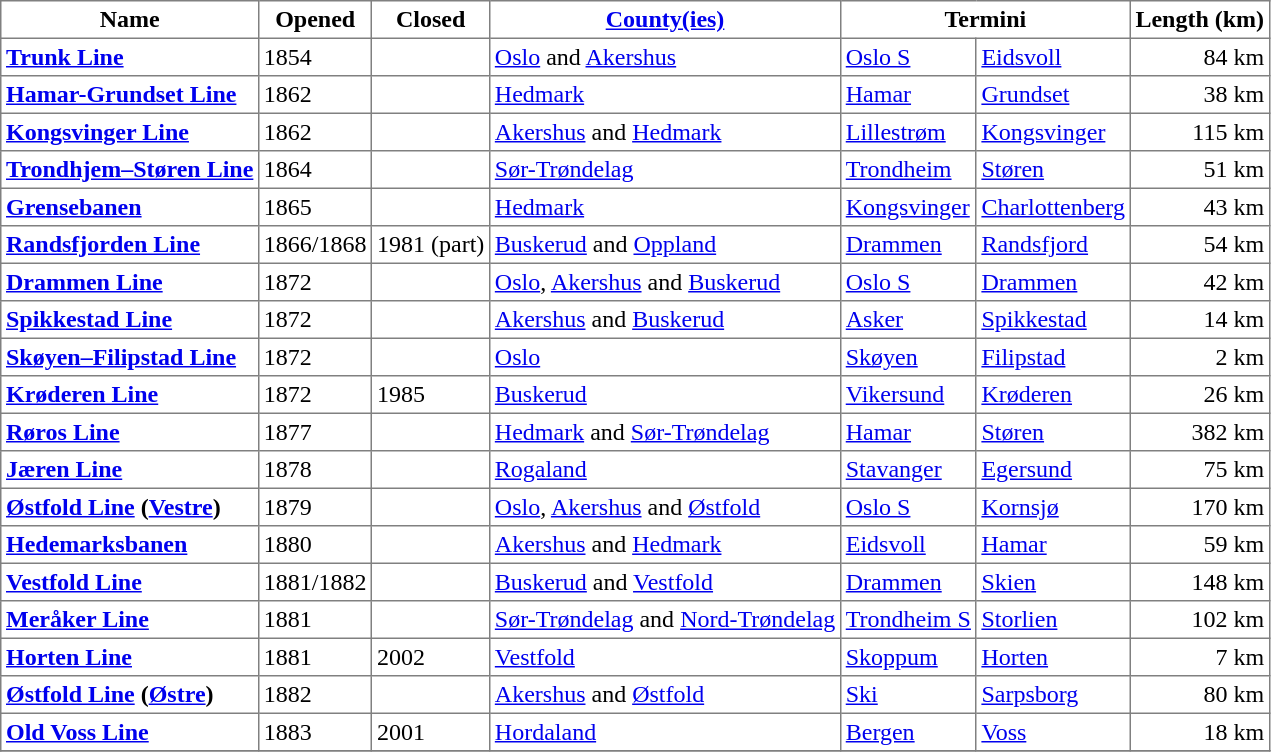<table class="toccolours sortable" border="1" cellpadding="3" style="border-collapse:collapse">
<tr>
<th>Name</th>
<th>Opened</th>
<th>Closed</th>
<th><a href='#'>County(ies)</a></th>
<th colspan=2>Termini</th>
<th>Length (km)</th>
</tr>
<tr>
<td><strong><a href='#'>Trunk Line</a></strong></td>
<td>1854</td>
<td> </td>
<td><a href='#'>Oslo</a> and <a href='#'>Akershus</a></td>
<td><a href='#'>Oslo S</a></td>
<td><a href='#'>Eidsvoll</a></td>
<td align="right">84 km</td>
</tr>
<tr>
<td><strong><a href='#'>Hamar-Grundset Line</a></strong></td>
<td>1862</td>
<td> </td>
<td><a href='#'>Hedmark</a></td>
<td><a href='#'>Hamar</a></td>
<td><a href='#'>Grundset</a></td>
<td align="right">38 km</td>
</tr>
<tr>
<td><strong><a href='#'>Kongsvinger Line</a></strong></td>
<td>1862</td>
<td> </td>
<td><a href='#'>Akershus</a> and <a href='#'>Hedmark</a></td>
<td><a href='#'>Lillestrøm</a></td>
<td><a href='#'>Kongsvinger</a></td>
<td align="right">115 km</td>
</tr>
<tr>
<td><strong><a href='#'>Trondhjem–Støren Line</a></strong></td>
<td>1864</td>
<td> </td>
<td><a href='#'>Sør-Trøndelag</a></td>
<td><a href='#'>Trondheim</a></td>
<td><a href='#'>Støren</a></td>
<td align="right">51 km</td>
</tr>
<tr>
<td><strong><a href='#'>Grensebanen</a></strong></td>
<td>1865</td>
<td> </td>
<td><a href='#'>Hedmark</a></td>
<td><a href='#'>Kongsvinger</a></td>
<td><a href='#'>Charlottenberg</a></td>
<td align="right">43 km</td>
</tr>
<tr>
<td><strong><a href='#'>Randsfjorden Line</a></strong></td>
<td>1866/1868</td>
<td>1981 (part)</td>
<td><a href='#'>Buskerud</a> and <a href='#'>Oppland</a></td>
<td><a href='#'>Drammen</a></td>
<td><a href='#'>Randsfjord</a></td>
<td align="right">54 km</td>
</tr>
<tr>
<td><strong><a href='#'>Drammen Line</a></strong></td>
<td>1872</td>
<td> </td>
<td><a href='#'>Oslo</a>, <a href='#'>Akershus</a> and <a href='#'>Buskerud</a></td>
<td><a href='#'>Oslo S</a></td>
<td><a href='#'>Drammen</a></td>
<td align="right">42 km</td>
</tr>
<tr>
<td><strong><a href='#'>Spikkestad Line</a></strong></td>
<td>1872</td>
<td> </td>
<td><a href='#'>Akershus</a> and <a href='#'>Buskerud</a></td>
<td><a href='#'>Asker</a></td>
<td><a href='#'>Spikkestad</a></td>
<td align="right">14 km</td>
</tr>
<tr>
<td><strong><a href='#'>Skøyen–Filipstad Line</a></strong></td>
<td>1872</td>
<td> </td>
<td><a href='#'>Oslo</a></td>
<td><a href='#'>Skøyen</a></td>
<td><a href='#'>Filipstad</a></td>
<td align="right">2 km</td>
</tr>
<tr>
<td><strong><a href='#'>Krøderen Line</a></strong></td>
<td>1872</td>
<td>1985</td>
<td><a href='#'>Buskerud</a></td>
<td><a href='#'>Vikersund</a></td>
<td><a href='#'>Krøderen</a></td>
<td align="right">26 km</td>
</tr>
<tr>
<td><strong><a href='#'>Røros Line</a></strong></td>
<td>1877</td>
<td> </td>
<td><a href='#'>Hedmark</a> and <a href='#'>Sør-Trøndelag</a></td>
<td><a href='#'>Hamar</a></td>
<td><a href='#'>Støren</a></td>
<td align="right">382 km</td>
</tr>
<tr>
<td><strong><a href='#'>Jæren Line</a></strong></td>
<td>1878</td>
<td> </td>
<td><a href='#'>Rogaland</a></td>
<td><a href='#'>Stavanger</a></td>
<td><a href='#'>Egersund</a></td>
<td align="right">75 km</td>
</tr>
<tr>
<td><strong><a href='#'>Østfold Line</a> (<a href='#'>Vestre</a>)</strong></td>
<td>1879</td>
<td> </td>
<td><a href='#'>Oslo</a>, <a href='#'>Akershus</a> and <a href='#'>Østfold</a></td>
<td><a href='#'>Oslo S</a></td>
<td><a href='#'>Kornsjø</a></td>
<td align="right">170 km</td>
</tr>
<tr>
<td><strong><a href='#'>Hedemarksbanen</a></strong></td>
<td>1880</td>
<td> </td>
<td><a href='#'>Akershus</a> and <a href='#'>Hedmark</a></td>
<td><a href='#'>Eidsvoll</a></td>
<td><a href='#'>Hamar</a></td>
<td align="right">59 km</td>
</tr>
<tr>
<td><strong><a href='#'>Vestfold Line</a></strong></td>
<td>1881/1882</td>
<td> </td>
<td><a href='#'>Buskerud</a> and <a href='#'>Vestfold</a></td>
<td><a href='#'>Drammen</a></td>
<td><a href='#'>Skien</a></td>
<td align="right">148 km</td>
</tr>
<tr>
<td><strong><a href='#'>Meråker Line</a></strong></td>
<td>1881</td>
<td> </td>
<td><a href='#'>Sør-Trøndelag</a> and <a href='#'>Nord-Trøndelag</a></td>
<td><a href='#'>Trondheim S</a></td>
<td><a href='#'>Storlien</a></td>
<td align="right">102 km</td>
</tr>
<tr>
<td><strong><a href='#'>Horten Line</a></strong></td>
<td>1881</td>
<td>2002</td>
<td><a href='#'>Vestfold</a></td>
<td><a href='#'>Skoppum</a></td>
<td><a href='#'>Horten</a></td>
<td align="right">7 km</td>
</tr>
<tr>
<td><strong><a href='#'>Østfold Line</a> (<a href='#'>Østre</a>)</strong></td>
<td>1882</td>
<td> </td>
<td><a href='#'>Akershus</a> and <a href='#'>Østfold</a></td>
<td><a href='#'>Ski</a></td>
<td><a href='#'>Sarpsborg</a></td>
<td align="right">80 km</td>
</tr>
<tr>
<td><strong><a href='#'>Old Voss Line</a></strong></td>
<td>1883</td>
<td>2001</td>
<td><a href='#'>Hordaland</a></td>
<td><a href='#'>Bergen</a></td>
<td><a href='#'>Voss</a></td>
<td align="right">18 km</td>
</tr>
<tr>
</tr>
</table>
